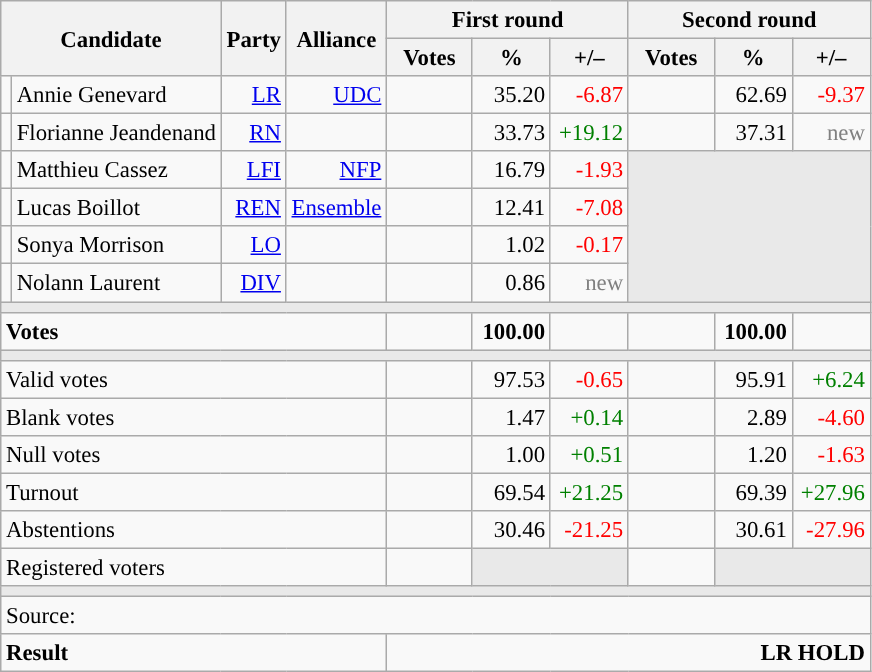<table class="wikitable" style="text-align:right;font-size:95%;">
<tr>
<th rowspan="2" colspan="2">Candidate</th>
<th colspan="1" rowspan="2">Party</th>
<th colspan="1" rowspan="2">Alliance</th>
<th colspan="3">First round</th>
<th colspan="3">Second round</th>
</tr>
<tr>
<th style="width:50px;">Votes</th>
<th style="width:45px;">%</th>
<th style="width:45px;">+/–</th>
<th style="width:50px;">Votes</th>
<th style="width:45px;">%</th>
<th style="width:45px;">+/–</th>
</tr>
<tr>
<td style="color:inherit;background:"></td>
<td style="text-align:left;">Annie Genevard</td>
<td><a href='#'>LR</a></td>
<td><a href='#'>UDC</a></td>
<td></td>
<td>35.20</td>
<td style="color:red;">-6.87</td>
<td></td>
<td>62.69</td>
<td style="color:red;">-9.37</td>
</tr>
<tr>
<td style="color:inherit;background:"></td>
<td style="text-align:left;">Florianne Jeandenand</td>
<td><a href='#'>RN</a></td>
<td></td>
<td></td>
<td>33.73</td>
<td style="color:green;">+19.12</td>
<td></td>
<td>37.31</td>
<td style="color:grey;">new</td>
</tr>
<tr>
<td style="color:inherit;background:"></td>
<td style="text-align:left;">Matthieu Cassez</td>
<td><a href='#'>LFI</a></td>
<td><a href='#'>NFP</a></td>
<td></td>
<td>16.79</td>
<td style="color:red;">-1.93</td>
<td colspan="3" rowspan="4" style="background:#E9E9E9;"></td>
</tr>
<tr>
<td style="color:inherit;background:"></td>
<td style="text-align:left;">Lucas Boillot</td>
<td><a href='#'>REN</a></td>
<td><a href='#'>Ensemble</a></td>
<td></td>
<td>12.41</td>
<td style="color:red;">-7.08</td>
</tr>
<tr>
<td style="color:inherit;background:"></td>
<td style="text-align:left;">Sonya Morrison</td>
<td><a href='#'>LO</a></td>
<td></td>
<td></td>
<td>1.02</td>
<td style="color:red;">-0.17</td>
</tr>
<tr>
<td style="color:inherit;background:"></td>
<td style="text-align:left;">Nolann Laurent</td>
<td><a href='#'>DIV</a></td>
<td></td>
<td></td>
<td>0.86</td>
<td style="color:grey;">new</td>
</tr>
<tr>
<td colspan="10" style="background:#E9E9E9;"></td>
</tr>
<tr style="font-weight:bold;">
<td colspan="4" style="text-align:left;">Votes</td>
<td></td>
<td>100.00</td>
<td></td>
<td></td>
<td>100.00</td>
<td></td>
</tr>
<tr>
<td colspan="10" style="background:#E9E9E9;"></td>
</tr>
<tr>
<td colspan="4" style="text-align:left;">Valid votes</td>
<td></td>
<td>97.53</td>
<td style="color:red;">-0.65</td>
<td></td>
<td>95.91</td>
<td style="color:green;">+6.24</td>
</tr>
<tr>
<td colspan="4" style="text-align:left;">Blank votes</td>
<td></td>
<td>1.47</td>
<td style="color:green;">+0.14</td>
<td></td>
<td>2.89</td>
<td style="color:red;">-4.60</td>
</tr>
<tr>
<td colspan="4" style="text-align:left;">Null votes</td>
<td></td>
<td>1.00</td>
<td style="color:green;">+0.51</td>
<td></td>
<td>1.20</td>
<td style="color:red;">-1.63</td>
</tr>
<tr>
<td colspan="4" style="text-align:left;">Turnout</td>
<td></td>
<td>69.54</td>
<td style="color:green;">+21.25</td>
<td></td>
<td>69.39</td>
<td style="color:green;">+27.96</td>
</tr>
<tr>
<td colspan="4" style="text-align:left;">Abstentions</td>
<td></td>
<td>30.46</td>
<td style="color:red;">-21.25</td>
<td></td>
<td>30.61</td>
<td style="color:red;">-27.96</td>
</tr>
<tr>
<td colspan="4" style="text-align:left;">Registered voters</td>
<td></td>
<td colspan="2" style="background:#E9E9E9;"></td>
<td></td>
<td colspan="2" style="background:#E9E9E9;"></td>
</tr>
<tr>
<td colspan="10" style="background:#E9E9E9;"></td>
</tr>
<tr>
<td colspan="10" style="text-align:left;">Source: </td>
</tr>
<tr style="font-weight:bold">
<td colspan="4" style="text-align:left;">Result</td>
<td colspan="6" style="background-color:">LR HOLD</td>
</tr>
</table>
